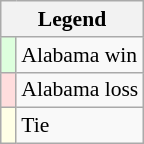<table class="wikitable" style="font-size:90%">
<tr>
<th colspan="2">Legend</th>
</tr>
<tr>
<td bgcolor="#ddffdd"> </td>
<td>Alabama win</td>
</tr>
<tr>
<td bgcolor="#ffdddd"> </td>
<td>Alabama loss</td>
</tr>
<tr>
<td bgcolor="#ffffe6"> </td>
<td>Tie</td>
</tr>
</table>
